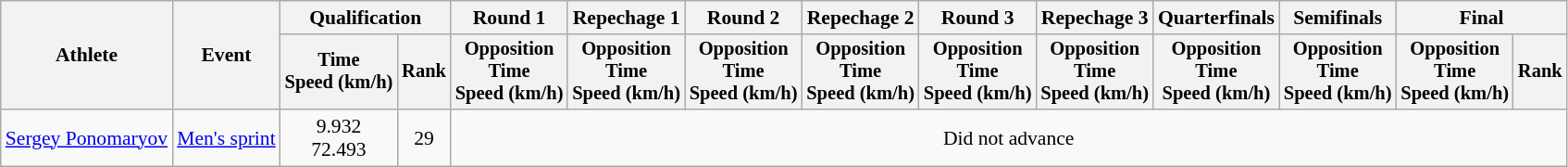<table class="wikitable" style="font-size:90%;text-align:center;">
<tr>
<th rowspan=2>Athlete</th>
<th rowspan=2>Event</th>
<th colspan=2>Qualification</th>
<th>Round 1</th>
<th>Repechage 1</th>
<th>Round 2</th>
<th>Repechage 2</th>
<th>Round 3</th>
<th>Repechage 3</th>
<th>Quarterfinals</th>
<th>Semifinals</th>
<th colspan=2>Final</th>
</tr>
<tr style="font-size:95%">
<th>Time<br>Speed (km/h)</th>
<th>Rank</th>
<th>Opposition<br>Time<br>Speed (km/h)</th>
<th>Opposition<br>Time<br>Speed (km/h)</th>
<th>Opposition<br>Time<br>Speed (km/h)</th>
<th>Opposition<br>Time<br>Speed (km/h)</th>
<th>Opposition<br>Time<br>Speed (km/h)</th>
<th>Opposition<br>Time<br>Speed (km/h)</th>
<th>Opposition<br>Time<br>Speed (km/h)</th>
<th>Opposition<br>Time<br>Speed (km/h)</th>
<th>Opposition<br>Time<br>Speed (km/h)</th>
<th>Rank</th>
</tr>
<tr>
<td align=left><a href='#'>Sergey Ponomaryov</a></td>
<td align=left><a href='#'>Men's sprint</a></td>
<td>9.932<br>72.493</td>
<td>29</td>
<td colspan=10>Did not advance</td>
</tr>
</table>
